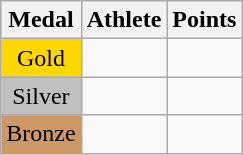<table class="wikitable">
<tr>
<th>Medal</th>
<th>Athlete</th>
<th>Points</th>
</tr>
<tr>
<td style="text-align:center;background-color:gold;">Gold</td>
<td></td>
<td></td>
</tr>
<tr>
<td style="text-align:center;background-color:silver;">Silver</td>
<td></td>
<td></td>
</tr>
<tr>
<td style="text-align:center;background-color:#CC9966;">Bronze</td>
<td></td>
<td></td>
</tr>
</table>
